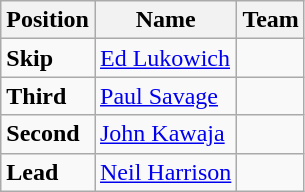<table class="wikitable">
<tr>
<th><strong>Position</strong></th>
<th><strong>Name</strong></th>
<th><strong>Team</strong></th>
</tr>
<tr>
<td><strong>Skip</strong></td>
<td><a href='#'>Ed Lukowich</a></td>
<td></td>
</tr>
<tr>
<td><strong>Third</strong></td>
<td><a href='#'>Paul Savage</a></td>
<td></td>
</tr>
<tr>
<td><strong>Second</strong></td>
<td><a href='#'>John Kawaja</a></td>
<td></td>
</tr>
<tr>
<td><strong>Lead</strong></td>
<td><a href='#'>Neil Harrison</a></td>
<td></td>
</tr>
</table>
